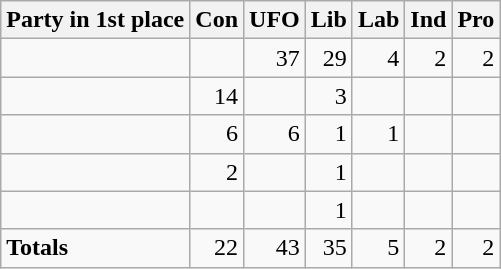<table class="wikitable" style="text-align:right;">
<tr>
<th>Party in 1st place</th>
<th>Con</th>
<th>UFO</th>
<th>Lib</th>
<th>Lab</th>
<th>Ind</th>
<th>Pro</th>
</tr>
<tr>
<td style="text-align:left;"></td>
<td></td>
<td>37</td>
<td>29</td>
<td>4</td>
<td>2</td>
<td>2</td>
</tr>
<tr>
<td style="text-align:left;"></td>
<td>14</td>
<td></td>
<td>3</td>
<td></td>
<td></td>
<td></td>
</tr>
<tr>
<td style="text-align:left;"></td>
<td>6</td>
<td>6</td>
<td>1</td>
<td>1</td>
<td></td>
<td></td>
</tr>
<tr>
<td style="text-align:left;"></td>
<td>2</td>
<td></td>
<td>1</td>
<td></td>
<td></td>
<td></td>
</tr>
<tr>
<td style="text-align:left;"></td>
<td></td>
<td></td>
<td>1</td>
<td></td>
<td></td>
<td></td>
</tr>
<tr>
<td style="text-align:left;"><strong>Totals</strong></td>
<td>22</td>
<td>43</td>
<td>35</td>
<td>5</td>
<td>2</td>
<td>2</td>
</tr>
</table>
